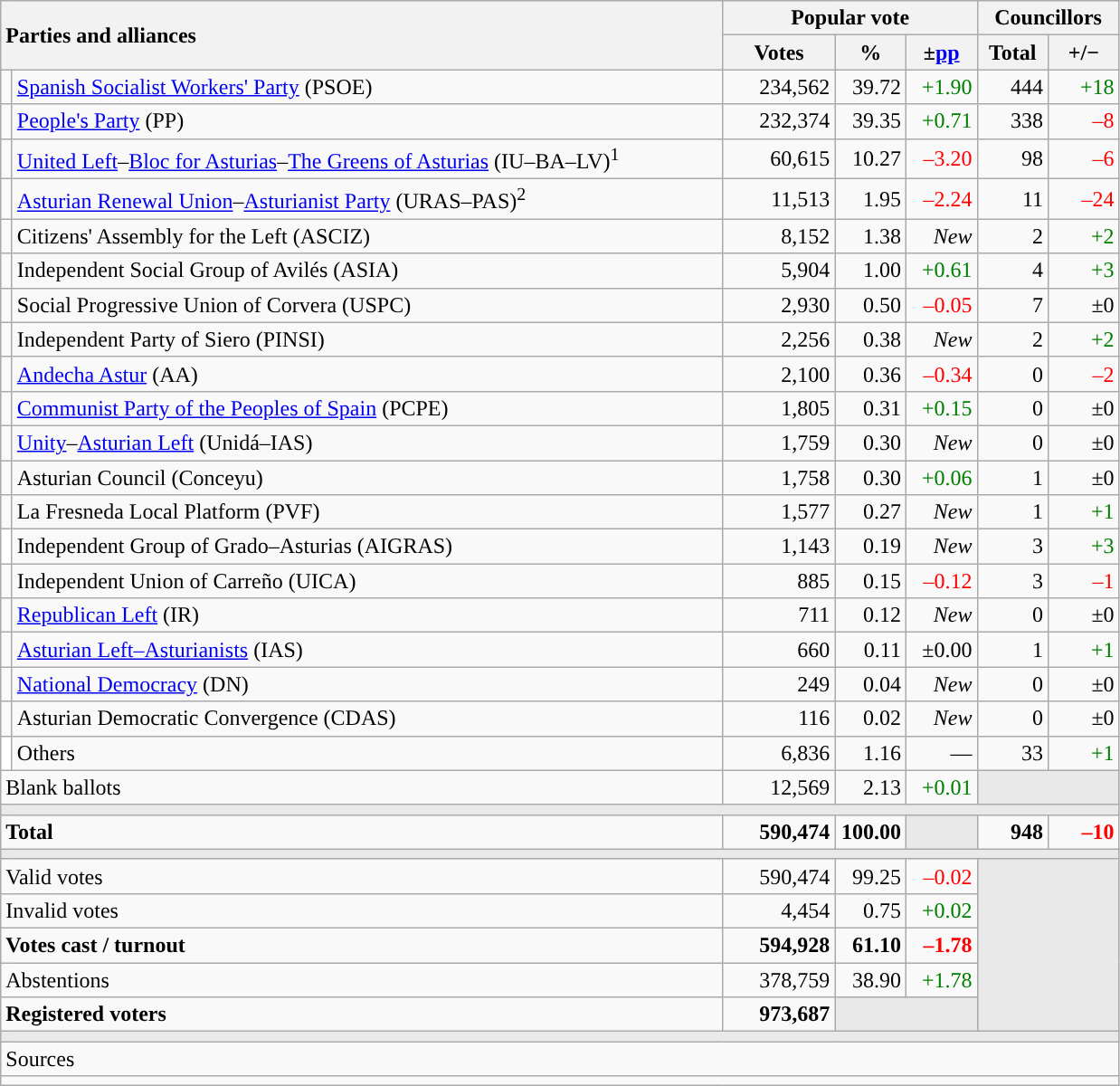<table class="wikitable" style="text-align:right;">
<tr>
<th style="text-align:left;" rowspan="2" colspan="2" width="525">Parties and alliances</th>
<th colspan="3">Popular vote</th>
<th colspan="2">Councillors</th>
</tr>
<tr>
<th width="75">Votes</th>
<th width="45">%</th>
<th width="45">±<a href='#'>pp</a></th>
<th width="45">Total</th>
<th width="45">+/−</th>
</tr>
<tr>
<td width="1" style="color:inherit;background:"></td>
<td align="left"><a href='#'>Spanish Socialist Workers' Party</a> (PSOE)</td>
<td>234,562</td>
<td>39.72</td>
<td style="color:green;">+1.90</td>
<td>444</td>
<td style="color:green;">+18</td>
</tr>
<tr>
<td style="color:inherit;background:"></td>
<td align="left"><a href='#'>People's Party</a> (PP)</td>
<td>232,374</td>
<td>39.35</td>
<td style="color:green;">+0.71</td>
<td>338</td>
<td style="color:red;">–8</td>
</tr>
<tr>
<td style="color:inherit;background:"></td>
<td align="left"><a href='#'>United Left</a>–<a href='#'>Bloc for Asturias</a>–<a href='#'>The Greens of Asturias</a> (IU–BA–LV)<sup>1</sup></td>
<td>60,615</td>
<td>10.27</td>
<td style="color:red;">–3.20</td>
<td>98</td>
<td style="color:red;">–6</td>
</tr>
<tr>
<td style="color:inherit;background:"></td>
<td align="left"><a href='#'>Asturian Renewal Union</a>–<a href='#'>Asturianist Party</a> (URAS–PAS)<sup>2</sup></td>
<td>11,513</td>
<td>1.95</td>
<td style="color:red;">–2.24</td>
<td>11</td>
<td style="color:red;">–24</td>
</tr>
<tr>
<td style="color:inherit;background:"></td>
<td align="left">Citizens' Assembly for the Left (ASCIZ)</td>
<td>8,152</td>
<td>1.38</td>
<td><em>New</em></td>
<td>2</td>
<td style="color:green;">+2</td>
</tr>
<tr>
<td style="color:inherit;background:"></td>
<td align="left">Independent Social Group of Avilés (ASIA)</td>
<td>5,904</td>
<td>1.00</td>
<td style="color:green;">+0.61</td>
<td>4</td>
<td style="color:green;">+3</td>
</tr>
<tr>
<td style="color:inherit;background:"></td>
<td align="left">Social Progressive Union of Corvera (USPC)</td>
<td>2,930</td>
<td>0.50</td>
<td style="color:red;">–0.05</td>
<td>7</td>
<td>±0</td>
</tr>
<tr>
<td style="color:inherit;background:"></td>
<td align="left">Independent Party of Siero (PINSI)</td>
<td>2,256</td>
<td>0.38</td>
<td><em>New</em></td>
<td>2</td>
<td style="color:green;">+2</td>
</tr>
<tr>
<td style="color:inherit;background:"></td>
<td align="left"><a href='#'>Andecha Astur</a> (AA)</td>
<td>2,100</td>
<td>0.36</td>
<td style="color:red;">–0.34</td>
<td>0</td>
<td style="color:red;">–2</td>
</tr>
<tr>
<td style="color:inherit;background:"></td>
<td align="left"><a href='#'>Communist Party of the Peoples of Spain</a> (PCPE)</td>
<td>1,805</td>
<td>0.31</td>
<td style="color:green;">+0.15</td>
<td>0</td>
<td>±0</td>
</tr>
<tr>
<td style="color:inherit;background:"></td>
<td align="left"><a href='#'>Unity</a>–<a href='#'>Asturian Left</a> (Unidá–IAS)</td>
<td>1,759</td>
<td>0.30</td>
<td><em>New</em></td>
<td>0</td>
<td>±0</td>
</tr>
<tr>
<td style="color:inherit;background:"></td>
<td align="left">Asturian Council (Conceyu)</td>
<td>1,758</td>
<td>0.30</td>
<td style="color:green;">+0.06</td>
<td>1</td>
<td>±0</td>
</tr>
<tr>
<td style="color:inherit;background:"></td>
<td align="left">La Fresneda Local Platform (PVF)</td>
<td>1,577</td>
<td>0.27</td>
<td><em>New</em></td>
<td>1</td>
<td style="color:green;">+1</td>
</tr>
<tr>
<td bgcolor="white"></td>
<td align="left">Independent Group of Grado–Asturias (AIGRAS)</td>
<td>1,143</td>
<td>0.19</td>
<td><em>New</em></td>
<td>3</td>
<td style="color:green;">+3</td>
</tr>
<tr>
<td style="color:inherit;background:"></td>
<td align="left">Independent Union of Carreño (UICA)</td>
<td>885</td>
<td>0.15</td>
<td style="color:red;">–0.12</td>
<td>3</td>
<td style="color:red;">–1</td>
</tr>
<tr>
<td style="color:inherit;background:"></td>
<td align="left"><a href='#'>Republican Left</a> (IR)</td>
<td>711</td>
<td>0.12</td>
<td><em>New</em></td>
<td>0</td>
<td>±0</td>
</tr>
<tr>
<td style="color:inherit;background:"></td>
<td align="left"><a href='#'>Asturian Left–Asturianists</a> (IAS)</td>
<td>660</td>
<td>0.11</td>
<td>±0.00</td>
<td>1</td>
<td style="color:green;">+1</td>
</tr>
<tr>
<td style="color:inherit;background:"></td>
<td align="left"><a href='#'>National Democracy</a> (DN)</td>
<td>249</td>
<td>0.04</td>
<td><em>New</em></td>
<td>0</td>
<td>±0</td>
</tr>
<tr>
<td style="color:inherit;background:"></td>
<td align="left">Asturian Democratic Convergence (CDAS)</td>
<td>116</td>
<td>0.02</td>
<td><em>New</em></td>
<td>0</td>
<td>±0</td>
</tr>
<tr>
<td bgcolor="white"></td>
<td align="left">Others</td>
<td>6,836</td>
<td>1.16</td>
<td>—</td>
<td>33</td>
<td style="color:green;">+1</td>
</tr>
<tr>
<td align="left" colspan="2">Blank ballots</td>
<td>12,569</td>
<td>2.13</td>
<td style="color:green;">+0.01</td>
<td bgcolor="#E9E9E9" colspan="2"></td>
</tr>
<tr>
<td colspan="7" bgcolor="#E9E9E9"></td>
</tr>
<tr style="font-weight:bold;">
<td align="left" colspan="2">Total</td>
<td>590,474</td>
<td>100.00</td>
<td bgcolor="#E9E9E9"></td>
<td>948</td>
<td style="color:red;">–10</td>
</tr>
<tr>
<td colspan="7" bgcolor="#E9E9E9"></td>
</tr>
<tr>
<td align="left" colspan="2">Valid votes</td>
<td>590,474</td>
<td>99.25</td>
<td style="color:red;">–0.02</td>
<td bgcolor="#E9E9E9" colspan="2" rowspan="5"></td>
</tr>
<tr>
<td align="left" colspan="2">Invalid votes</td>
<td>4,454</td>
<td>0.75</td>
<td style="color:green;">+0.02</td>
</tr>
<tr style="font-weight:bold;">
<td align="left" colspan="2">Votes cast / turnout</td>
<td>594,928</td>
<td>61.10</td>
<td style="color:red;">–1.78</td>
</tr>
<tr>
<td align="left" colspan="2">Abstentions</td>
<td>378,759</td>
<td>38.90</td>
<td style="color:green;">+1.78</td>
</tr>
<tr style="font-weight:bold;">
<td align="left" colspan="2">Registered voters</td>
<td>973,687</td>
<td bgcolor="#E9E9E9" colspan="2"></td>
</tr>
<tr>
<td colspan="7" bgcolor="#E9E9E9"></td>
</tr>
<tr>
<td align="left" colspan="7">Sources</td>
</tr>
<tr>
<td colspan="7" style="text-align:left; max-width:790px;"></td>
</tr>
</table>
